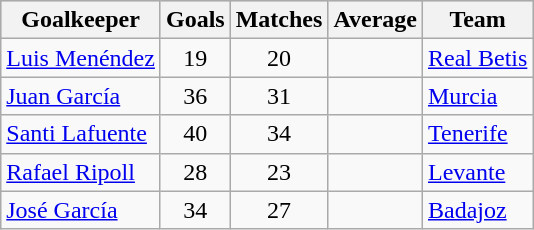<table class="wikitable sortable" class="wikitable">
<tr style="background:#ccc; text-align:center;">
<th>Goalkeeper</th>
<th>Goals</th>
<th>Matches</th>
<th>Average</th>
<th>Team</th>
</tr>
<tr>
<td> <a href='#'>Luis Menéndez</a></td>
<td style="text-align:center;">19</td>
<td style="text-align:center;">20</td>
<td style="text-align:center;"></td>
<td><a href='#'>Real Betis</a></td>
</tr>
<tr>
<td> <a href='#'>Juan García</a></td>
<td style="text-align:center;">36</td>
<td style="text-align:center;">31</td>
<td style="text-align:center;"></td>
<td><a href='#'>Murcia</a></td>
</tr>
<tr>
<td> <a href='#'>Santi Lafuente</a></td>
<td style="text-align:center;">40</td>
<td style="text-align:center;">34</td>
<td style="text-align:center;"></td>
<td><a href='#'>Tenerife</a></td>
</tr>
<tr>
<td> <a href='#'>Rafael Ripoll</a></td>
<td style="text-align:center;">28</td>
<td style="text-align:center;">23</td>
<td style="text-align:center;"></td>
<td><a href='#'>Levante</a></td>
</tr>
<tr>
<td> <a href='#'>José García</a></td>
<td style="text-align:center;">34</td>
<td style="text-align:center;">27</td>
<td style="text-align:center;"></td>
<td><a href='#'>Badajoz</a></td>
</tr>
</table>
